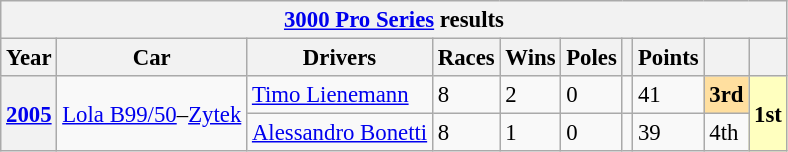<table class="wikitable" style="font-size:95%">
<tr>
<th colspan=10><a href='#'>3000 Pro Series</a> results</th>
</tr>
<tr>
<th>Year</th>
<th>Car</th>
<th>Drivers</th>
<th>Races</th>
<th>Wins</th>
<th>Poles</th>
<th></th>
<th>Points</th>
<th></th>
<th></th>
</tr>
<tr>
<th rowspan=2><a href='#'>2005</a></th>
<td rowspan=2><a href='#'>Lola B99/50</a>–<a href='#'>Zytek</a></td>
<td> <a href='#'>Timo Lienemann</a></td>
<td>8</td>
<td>2</td>
<td>0</td>
<td></td>
<td>41</td>
<td style="background:#FFDF9F;"><strong>3rd</strong></td>
<td rowspan=2 style="background:#FFFFBF;"><strong>1st</strong></td>
</tr>
<tr>
<td> <a href='#'>Alessandro Bonetti</a></td>
<td>8</td>
<td>1</td>
<td>0</td>
<td></td>
<td>39</td>
<td>4th</td>
</tr>
</table>
